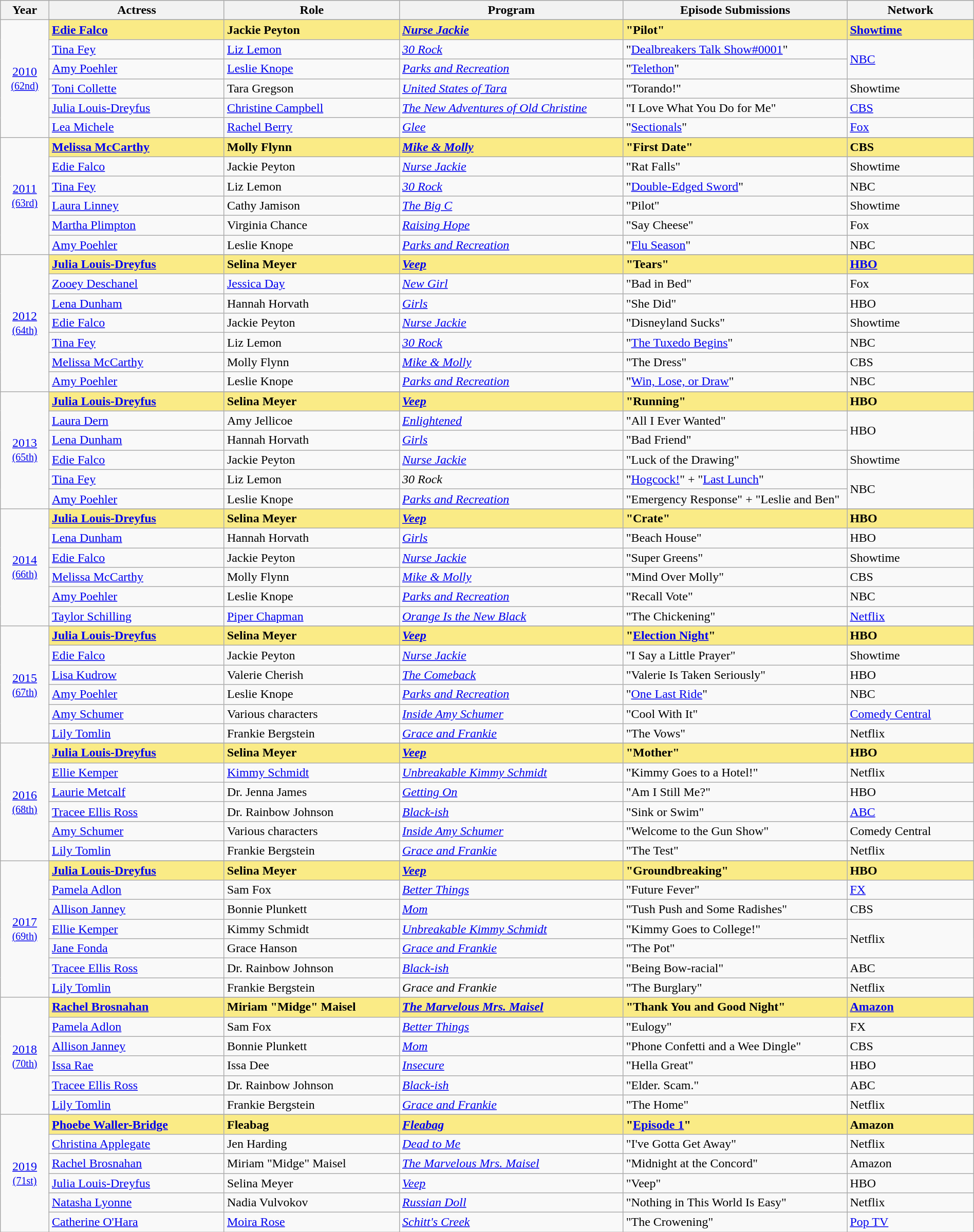<table class="wikitable" style="width:100%; text-align: left;">
<tr style="background:#bebebe;">
<th style="width:5%;">Year</th>
<th style="width:18%;">Actress</th>
<th style="width:18%;">Role</th>
<th style="width:23%;">Program</th>
<th style="width:23%;">Episode Submissions</th>
<th style="width:13%;">Network</th>
</tr>
<tr>
<td rowspan=7 style="text-align:center"><a href='#'>2010</a><br><small><a href='#'>(62nd)</a></small><br></td>
</tr>
<tr style="background:#FAEB86">
<td><strong><a href='#'>Edie Falco</a></strong></td>
<td><strong>Jackie Peyton</strong></td>
<td><strong><em><a href='#'>Nurse Jackie</a></em></strong></td>
<td><strong>"Pilot"</strong></td>
<td><strong><a href='#'>Showtime</a></strong></td>
</tr>
<tr>
<td><a href='#'>Tina Fey</a></td>
<td><a href='#'>Liz Lemon</a></td>
<td><em><a href='#'>30 Rock</a></em></td>
<td>"<a href='#'>Dealbreakers Talk Show#0001</a>"</td>
<td rowspan="2"><a href='#'>NBC</a></td>
</tr>
<tr>
<td><a href='#'>Amy Poehler</a></td>
<td><a href='#'>Leslie Knope</a></td>
<td><em><a href='#'>Parks and Recreation</a></em></td>
<td>"<a href='#'>Telethon</a>"</td>
</tr>
<tr>
<td><a href='#'>Toni Collette</a></td>
<td>Tara Gregson</td>
<td><em><a href='#'>United States of Tara</a></em></td>
<td>"Torando!"</td>
<td>Showtime</td>
</tr>
<tr>
<td><a href='#'>Julia Louis-Dreyfus</a></td>
<td><a href='#'>Christine Campbell</a></td>
<td><em><a href='#'>The New Adventures of Old Christine</a></em></td>
<td>"I Love What You Do for Me"</td>
<td><a href='#'>CBS</a></td>
</tr>
<tr>
<td><a href='#'>Lea Michele</a></td>
<td><a href='#'>Rachel Berry</a></td>
<td><em><a href='#'>Glee</a></em></td>
<td>"<a href='#'>Sectionals</a>"</td>
<td><a href='#'>Fox</a></td>
</tr>
<tr>
<td rowspan=7 style="text-align:center"><a href='#'>2011</a><br><small><a href='#'>(63rd)</a></small><br></td>
</tr>
<tr style="background:#FAEB86">
<td><strong><a href='#'>Melissa McCarthy</a></strong></td>
<td><strong>Molly Flynn</strong></td>
<td><strong><em><a href='#'>Mike & Molly</a></em></strong></td>
<td><strong>"First Date"</strong></td>
<td><strong>CBS</strong></td>
</tr>
<tr>
<td><a href='#'>Edie Falco</a></td>
<td>Jackie Peyton</td>
<td><em><a href='#'>Nurse Jackie</a></em></td>
<td>"Rat Falls"</td>
<td>Showtime</td>
</tr>
<tr>
<td><a href='#'>Tina Fey</a></td>
<td>Liz Lemon</td>
<td><em><a href='#'>30 Rock</a></em></td>
<td>"<a href='#'>Double-Edged Sword</a>"</td>
<td>NBC</td>
</tr>
<tr>
<td><a href='#'>Laura Linney</a></td>
<td>Cathy Jamison</td>
<td><em><a href='#'>The Big C</a></em></td>
<td>"Pilot"</td>
<td>Showtime</td>
</tr>
<tr>
<td><a href='#'>Martha Plimpton</a></td>
<td>Virginia Chance</td>
<td><em><a href='#'>Raising Hope</a></em></td>
<td>"Say Cheese"</td>
<td>Fox</td>
</tr>
<tr>
<td><a href='#'>Amy Poehler</a></td>
<td>Leslie Knope</td>
<td><em><a href='#'>Parks and Recreation</a></em></td>
<td>"<a href='#'>Flu Season</a>"</td>
<td>NBC</td>
</tr>
<tr>
<td rowspan=8 style="text-align:center"><a href='#'>2012</a><br><small><a href='#'>(64th)</a></small><br></td>
</tr>
<tr style="background:#FAEB86">
<td><strong><a href='#'>Julia Louis-Dreyfus</a></strong></td>
<td><strong>Selina Meyer</strong></td>
<td><strong><em><a href='#'>Veep</a></em></strong></td>
<td><strong>"Tears"</strong></td>
<td><strong><a href='#'>HBO</a></strong></td>
</tr>
<tr>
<td><a href='#'>Zooey Deschanel</a></td>
<td><a href='#'>Jessica Day</a></td>
<td><em><a href='#'>New Girl</a></em></td>
<td>"Bad in Bed"</td>
<td>Fox</td>
</tr>
<tr>
<td><a href='#'>Lena Dunham</a></td>
<td>Hannah Horvath</td>
<td><em><a href='#'>Girls</a></em></td>
<td>"She Did"</td>
<td>HBO</td>
</tr>
<tr>
<td><a href='#'>Edie Falco</a></td>
<td>Jackie Peyton</td>
<td><em><a href='#'>Nurse Jackie</a></em></td>
<td>"Disneyland Sucks"</td>
<td>Showtime</td>
</tr>
<tr>
<td><a href='#'>Tina Fey</a></td>
<td>Liz Lemon</td>
<td><em><a href='#'>30 Rock</a></em></td>
<td>"<a href='#'>The Tuxedo Begins</a>"</td>
<td>NBC</td>
</tr>
<tr>
<td><a href='#'>Melissa McCarthy</a></td>
<td>Molly Flynn</td>
<td><em><a href='#'>Mike & Molly</a></em></td>
<td>"The Dress"</td>
<td>CBS</td>
</tr>
<tr>
<td><a href='#'>Amy Poehler</a></td>
<td>Leslie Knope</td>
<td><em><a href='#'>Parks and Recreation</a></em></td>
<td>"<a href='#'>Win, Lose, or Draw</a>"</td>
<td>NBC</td>
</tr>
<tr>
<td rowspan=7 style="text-align:center"><a href='#'>2013</a><br><small><a href='#'>(65th)</a></small><br></td>
</tr>
<tr style="background:#FAEB86">
<td><strong><a href='#'>Julia Louis-Dreyfus</a></strong></td>
<td><strong>Selina Meyer</strong></td>
<td><strong><em><a href='#'>Veep</a></em></strong></td>
<td><strong>"Running"</strong></td>
<td><strong>HBO</strong></td>
</tr>
<tr>
<td><a href='#'>Laura Dern</a></td>
<td>Amy Jellicoe</td>
<td><em><a href='#'>Enlightened</a></em></td>
<td>"All I Ever Wanted"</td>
<td rowspan=2>HBO</td>
</tr>
<tr>
<td><a href='#'>Lena Dunham</a></td>
<td>Hannah Horvath</td>
<td><em><a href='#'>Girls</a></em></td>
<td>"Bad Friend"</td>
</tr>
<tr>
<td><a href='#'>Edie Falco</a></td>
<td>Jackie Peyton</td>
<td><em><a href='#'>Nurse Jackie</a></em></td>
<td>"Luck of the Drawing"</td>
<td>Showtime</td>
</tr>
<tr>
<td><a href='#'>Tina Fey</a></td>
<td>Liz Lemon</td>
<td><em>30 Rock</em></td>
<td>"<a href='#'>Hogcock!</a>" + "<a href='#'>Last Lunch</a>"</td>
<td rowspan=2>NBC</td>
</tr>
<tr>
<td><a href='#'>Amy Poehler</a></td>
<td>Leslie Knope</td>
<td><em><a href='#'>Parks and Recreation</a></em></td>
<td>"Emergency Response" + "Leslie and Ben"</td>
</tr>
<tr>
<td rowspan=7 style="text-align:center"><a href='#'>2014</a><br><small><a href='#'>(66th)</a></small><br></td>
</tr>
<tr style="background:#FAEB86">
<td><strong><a href='#'>Julia Louis-Dreyfus</a></strong></td>
<td><strong>Selina Meyer</strong></td>
<td><strong><em><a href='#'>Veep</a></em></strong></td>
<td><strong>"Crate"</strong></td>
<td><strong>HBO</strong></td>
</tr>
<tr>
<td><a href='#'>Lena Dunham</a></td>
<td>Hannah Horvath</td>
<td><em><a href='#'>Girls</a></em></td>
<td>"Beach House"</td>
<td>HBO</td>
</tr>
<tr>
<td><a href='#'>Edie Falco</a></td>
<td>Jackie Peyton</td>
<td><em><a href='#'>Nurse Jackie</a></em></td>
<td>"Super Greens"</td>
<td>Showtime</td>
</tr>
<tr>
<td><a href='#'>Melissa McCarthy</a></td>
<td>Molly Flynn</td>
<td><em><a href='#'>Mike & Molly</a></em></td>
<td>"Mind Over Molly"</td>
<td>CBS</td>
</tr>
<tr>
<td><a href='#'>Amy Poehler</a></td>
<td>Leslie Knope</td>
<td><em><a href='#'>Parks and Recreation</a></em></td>
<td>"Recall Vote"</td>
<td>NBC</td>
</tr>
<tr>
<td><a href='#'>Taylor Schilling</a></td>
<td><a href='#'>Piper Chapman</a></td>
<td><em><a href='#'>Orange Is the New Black</a></em></td>
<td>"The Chickening"</td>
<td><a href='#'>Netflix</a></td>
</tr>
<tr>
<td rowspan=7 style="text-align:center"><a href='#'>2015</a><br><small><a href='#'>(67th)</a></small><br></td>
</tr>
<tr style="background:#FAEB86">
<td><strong><a href='#'>Julia Louis-Dreyfus</a></strong></td>
<td><strong>Selina Meyer</strong></td>
<td><strong><em><a href='#'>Veep</a></em></strong></td>
<td><strong>"<a href='#'>Election Night</a>"</strong></td>
<td><strong>HBO</strong></td>
</tr>
<tr>
<td><a href='#'>Edie Falco</a></td>
<td>Jackie Peyton</td>
<td><em><a href='#'>Nurse Jackie</a></em></td>
<td>"I Say a Little Prayer"</td>
<td>Showtime</td>
</tr>
<tr>
<td><a href='#'>Lisa Kudrow</a></td>
<td>Valerie Cherish</td>
<td><em><a href='#'>The Comeback</a></em></td>
<td>"Valerie Is Taken Seriously"</td>
<td>HBO</td>
</tr>
<tr>
<td><a href='#'>Amy Poehler</a></td>
<td>Leslie Knope</td>
<td><em><a href='#'>Parks and Recreation</a></em></td>
<td>"<a href='#'>One Last Ride</a>"</td>
<td>NBC</td>
</tr>
<tr>
<td><a href='#'>Amy Schumer</a></td>
<td>Various characters</td>
<td><em><a href='#'>Inside Amy Schumer</a></em></td>
<td>"Cool With It"</td>
<td><a href='#'>Comedy Central</a></td>
</tr>
<tr>
<td><a href='#'>Lily Tomlin</a></td>
<td>Frankie Bergstein</td>
<td><em><a href='#'>Grace and Frankie</a></em></td>
<td>"The Vows"</td>
<td>Netflix</td>
</tr>
<tr>
<td rowspan=7 style="text-align:center"><a href='#'>2016</a><br><small><a href='#'>(68th)</a></small><br></td>
</tr>
<tr style="background:#FAEB86" colspan="5" |>
<td><strong><a href='#'>Julia Louis-Dreyfus</a></strong></td>
<td><strong>Selina Meyer</strong></td>
<td><strong><em><a href='#'>Veep</a></em></strong></td>
<td><strong>"Mother"</strong></td>
<td><strong>HBO</strong></td>
</tr>
<tr>
<td><a href='#'>Ellie Kemper</a></td>
<td><a href='#'>Kimmy Schmidt</a></td>
<td><em><a href='#'>Unbreakable Kimmy Schmidt</a></em></td>
<td>"Kimmy Goes to a Hotel!"</td>
<td>Netflix</td>
</tr>
<tr>
<td><a href='#'>Laurie Metcalf</a></td>
<td>Dr. Jenna James</td>
<td><em><a href='#'>Getting On</a></em></td>
<td>"Am I Still Me?"</td>
<td>HBO</td>
</tr>
<tr>
<td><a href='#'>Tracee Ellis Ross</a></td>
<td>Dr. Rainbow Johnson</td>
<td><em><a href='#'>Black-ish</a></em></td>
<td>"Sink or Swim"</td>
<td><a href='#'>ABC</a></td>
</tr>
<tr>
<td><a href='#'>Amy Schumer</a></td>
<td>Various characters</td>
<td><em><a href='#'>Inside Amy Schumer</a></em></td>
<td>"Welcome to the Gun Show"</td>
<td>Comedy Central</td>
</tr>
<tr>
<td><a href='#'>Lily Tomlin</a></td>
<td>Frankie Bergstein</td>
<td><em><a href='#'>Grace and Frankie</a></em></td>
<td>"The Test"</td>
<td>Netflix</td>
</tr>
<tr>
<td rowspan=8 style="text-align:center"><a href='#'>2017</a><br><small><a href='#'>(69th)</a></small><br></td>
</tr>
<tr style="background:#FAEB86" colspan="5" |>
<td><strong><a href='#'>Julia Louis-Dreyfus</a></strong></td>
<td><strong>Selina Meyer</strong></td>
<td><strong><em><a href='#'>Veep</a></em></strong></td>
<td><strong>"Groundbreaking"</strong></td>
<td><strong>HBO</strong></td>
</tr>
<tr>
<td><a href='#'>Pamela Adlon</a></td>
<td>Sam Fox</td>
<td><em><a href='#'>Better Things</a></em></td>
<td>"Future Fever"</td>
<td><a href='#'>FX</a></td>
</tr>
<tr>
<td><a href='#'>Allison Janney</a></td>
<td>Bonnie Plunkett</td>
<td><em><a href='#'>Mom</a></em></td>
<td>"Tush Push and Some Radishes"</td>
<td>CBS</td>
</tr>
<tr>
<td><a href='#'>Ellie Kemper</a></td>
<td>Kimmy Schmidt</td>
<td><em><a href='#'>Unbreakable Kimmy Schmidt</a></em></td>
<td>"Kimmy Goes to College!"</td>
<td rowspan="2">Netflix</td>
</tr>
<tr>
<td><a href='#'>Jane Fonda</a></td>
<td>Grace Hanson</td>
<td><em><a href='#'>Grace and Frankie</a></em></td>
<td>"The Pot"</td>
</tr>
<tr>
<td><a href='#'>Tracee Ellis Ross</a></td>
<td>Dr. Rainbow Johnson</td>
<td><em><a href='#'>Black-ish</a></em></td>
<td>"Being Bow-racial"</td>
<td>ABC</td>
</tr>
<tr>
<td><a href='#'>Lily Tomlin</a></td>
<td>Frankie Bergstein</td>
<td><em>Grace and Frankie</em></td>
<td>"The Burglary"</td>
<td>Netflix</td>
</tr>
<tr>
<td rowspan=7 style="text-align:center"><a href='#'>2018</a><br><small><a href='#'>(70th)</a></small><br></td>
</tr>
<tr style="background:#FAEB86">
<td><strong><a href='#'>Rachel Brosnahan</a></strong></td>
<td><strong>Miriam "Midge" Maisel</strong></td>
<td><strong><em><a href='#'>The Marvelous Mrs. Maisel</a></em></strong></td>
<td><strong>"Thank You and Good Night"</strong></td>
<td><strong><a href='#'>Amazon</a></strong></td>
</tr>
<tr>
<td><a href='#'>Pamela Adlon</a></td>
<td>Sam Fox</td>
<td><em><a href='#'>Better Things</a></em></td>
<td>"Eulogy"</td>
<td>FX</td>
</tr>
<tr>
<td><a href='#'>Allison Janney</a></td>
<td>Bonnie Plunkett</td>
<td><em><a href='#'>Mom</a></em></td>
<td>"Phone Confetti and a Wee Dingle"</td>
<td>CBS</td>
</tr>
<tr>
<td><a href='#'>Issa Rae</a></td>
<td>Issa Dee</td>
<td><em><a href='#'>Insecure</a></em></td>
<td>"Hella Great"</td>
<td>HBO</td>
</tr>
<tr>
<td><a href='#'>Tracee Ellis Ross</a></td>
<td>Dr. Rainbow Johnson</td>
<td><em><a href='#'>Black-ish</a></em></td>
<td>"Elder. Scam."</td>
<td>ABC</td>
</tr>
<tr>
<td><a href='#'>Lily Tomlin</a></td>
<td>Frankie Bergstein</td>
<td><em><a href='#'>Grace and Frankie</a></em></td>
<td>"The Home"</td>
<td>Netflix</td>
</tr>
<tr>
<td rowspan=7 style="text-align:center"><a href='#'>2019</a><br><small><a href='#'>(71st)</a></small><br></td>
</tr>
<tr style="background:#FAEB86">
<td><strong><a href='#'>Phoebe Waller-Bridge</a></strong></td>
<td><strong>Fleabag</strong></td>
<td><strong><em><a href='#'>Fleabag</a></em></strong></td>
<td><strong>"<a href='#'>Episode 1</a>"</strong></td>
<td><strong>Amazon</strong></td>
</tr>
<tr>
<td><a href='#'>Christina Applegate</a></td>
<td>Jen Harding</td>
<td><em><a href='#'>Dead to Me</a></em></td>
<td>"I've Gotta Get Away"</td>
<td>Netflix</td>
</tr>
<tr>
<td><a href='#'>Rachel Brosnahan</a></td>
<td>Miriam "Midge" Maisel</td>
<td><em><a href='#'>The Marvelous Mrs. Maisel</a></em></td>
<td>"Midnight at the Concord"</td>
<td>Amazon</td>
</tr>
<tr>
<td><a href='#'>Julia Louis-Dreyfus</a></td>
<td>Selina Meyer</td>
<td><em><a href='#'>Veep</a></em></td>
<td>"Veep"</td>
<td>HBO</td>
</tr>
<tr>
<td><a href='#'>Natasha Lyonne</a></td>
<td>Nadia Vulvokov</td>
<td><em><a href='#'>Russian Doll</a></em></td>
<td>"Nothing in This World Is Easy"</td>
<td>Netflix</td>
</tr>
<tr>
<td><a href='#'>Catherine O'Hara</a></td>
<td><a href='#'>Moira Rose</a></td>
<td><em><a href='#'>Schitt's Creek</a></em></td>
<td>"The Crowening"</td>
<td><a href='#'>Pop TV</a></td>
</tr>
</table>
